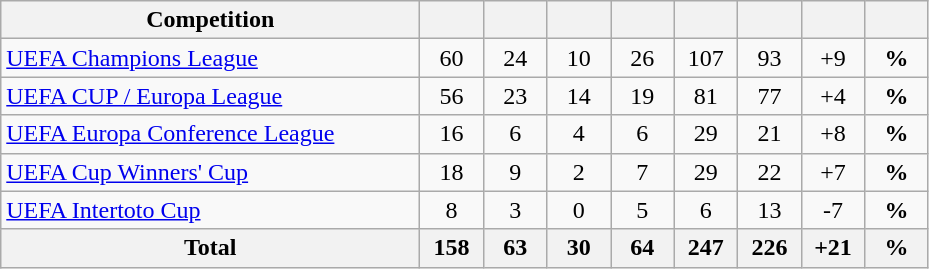<table class="wikitable" style="text-align: center;">
<tr>
<th width="272">Competition</th>
<th width="35"></th>
<th width="35"></th>
<th width="35"></th>
<th width="35"></th>
<th width="35"></th>
<th width="35"></th>
<th width="35"></th>
<th width="35"></th>
</tr>
<tr>
<td align=left><a href='#'>UEFA Champions League</a></td>
<td>60</td>
<td>24</td>
<td>10</td>
<td>26</td>
<td>107</td>
<td>93</td>
<td>+9</td>
<td><strong>%</strong></td>
</tr>
<tr>
<td align=left><a href='#'>UEFA CUP / Europa League</a></td>
<td>56</td>
<td>23</td>
<td>14</td>
<td>19</td>
<td>81</td>
<td>77</td>
<td>+4</td>
<td><strong>%</strong></td>
</tr>
<tr>
<td align=left><a href='#'>UEFA Europa Conference League</a></td>
<td>16</td>
<td>6</td>
<td>4</td>
<td>6</td>
<td>29</td>
<td>21</td>
<td>+8</td>
<td><strong>%</strong></td>
</tr>
<tr>
<td align=left><a href='#'>UEFA Cup Winners' Cup</a></td>
<td>18</td>
<td>9</td>
<td>2</td>
<td>7</td>
<td>29</td>
<td>22</td>
<td>+7</td>
<td><strong>%</strong></td>
</tr>
<tr>
<td align=left><a href='#'>UEFA Intertoto Cup</a></td>
<td>8</td>
<td>3</td>
<td>0</td>
<td>5</td>
<td>6</td>
<td>13</td>
<td>-7</td>
<td><strong>%</strong></td>
</tr>
<tr class="sortbottom">
<th>Total</th>
<th>158</th>
<th>63</th>
<th>30</th>
<th>64</th>
<th>247</th>
<th>226</th>
<th>+21</th>
<th><strong>%</strong></th>
</tr>
</table>
